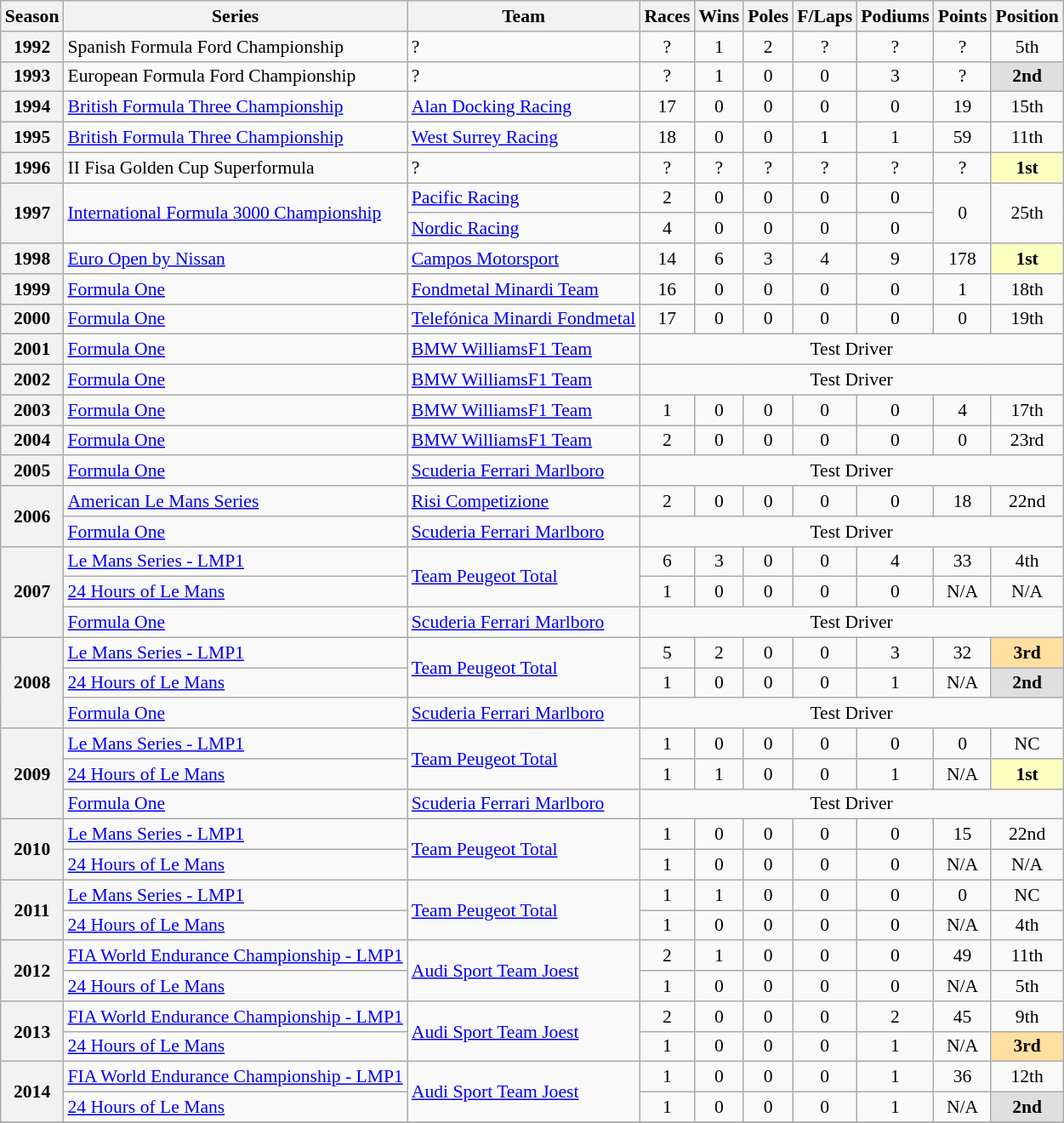<table class="wikitable" style="font-size: 90%; text-align:center">
<tr>
<th>Season</th>
<th>Series</th>
<th>Team</th>
<th>Races</th>
<th>Wins</th>
<th>Poles</th>
<th>F/Laps</th>
<th>Podiums</th>
<th>Points</th>
<th>Position</th>
</tr>
<tr>
<th>1992</th>
<td align=left nowrap>Spanish Formula Ford Championship</td>
<td align=left nowrap>?</td>
<td>?</td>
<td>1</td>
<td>2</td>
<td>?</td>
<td>?</td>
<td>?</td>
<td>5th</td>
</tr>
<tr>
<th>1993</th>
<td align=left nowrap>European Formula Ford Championship</td>
<td align=left nowrap>?</td>
<td>?</td>
<td>1</td>
<td>0</td>
<td>0</td>
<td>3</td>
<td>?</td>
<th style="background:#DFDFDF;">2nd</th>
</tr>
<tr>
<th>1994</th>
<td align=left nowrap><a href='#'>British Formula Three Championship</a></td>
<td align=left nowrap><a href='#'>Alan Docking Racing</a></td>
<td>17</td>
<td>0</td>
<td>0</td>
<td>0</td>
<td>0</td>
<td>19</td>
<td>15th</td>
</tr>
<tr>
<th>1995</th>
<td align=left nowrap><a href='#'>British Formula Three Championship</a></td>
<td align=left nowrap><a href='#'>West Surrey Racing</a></td>
<td>18</td>
<td>0</td>
<td>0</td>
<td>1</td>
<td>1</td>
<td>59</td>
<td>11th</td>
</tr>
<tr>
<th>1996</th>
<td align=left nowrap>II Fisa Golden Cup Superformula</td>
<td align=left nowrap>?</td>
<td>?</td>
<td>?</td>
<td>?</td>
<td>?</td>
<td>?</td>
<td>?</td>
<th style="background:#FBFFBF">1st</th>
</tr>
<tr>
<th rowspan=2>1997</th>
<td align=left nowrap rowspan=2><a href='#'>International Formula 3000 Championship</a></td>
<td align=left nowrap><a href='#'>Pacific Racing</a></td>
<td>2</td>
<td>0</td>
<td>0</td>
<td>0</td>
<td>0</td>
<td rowspan=2>0</td>
<td rowspan=2>25th</td>
</tr>
<tr>
<td align=left nowrap><a href='#'>Nordic Racing</a></td>
<td>4</td>
<td>0</td>
<td>0</td>
<td>0</td>
<td>0</td>
</tr>
<tr>
<th>1998</th>
<td align=left nowrap><a href='#'>Euro Open by Nissan</a></td>
<td align=left nowrap><a href='#'>Campos Motorsport</a></td>
<td>14</td>
<td>6</td>
<td>3</td>
<td>4</td>
<td>9</td>
<td>178</td>
<th style="background:#FBFFBF">1st</th>
</tr>
<tr>
<th>1999</th>
<td align=left nowrap><a href='#'>Formula One</a></td>
<td align=left nowrap><a href='#'>Fondmetal Minardi Team</a></td>
<td>16</td>
<td>0</td>
<td>0</td>
<td>0</td>
<td>0</td>
<td>1</td>
<td>18th</td>
</tr>
<tr>
<th>2000</th>
<td align=left nowrap><a href='#'>Formula One</a></td>
<td align=left nowrap><a href='#'>Telefónica Minardi Fondmetal</a></td>
<td>17</td>
<td>0</td>
<td>0</td>
<td>0</td>
<td>0</td>
<td>0</td>
<td>19th</td>
</tr>
<tr>
<th>2001</th>
<td align=left nowrap><a href='#'>Formula One</a></td>
<td align=left nowrap><a href='#'>BMW WilliamsF1 Team</a></td>
<td colspan=7>Test Driver</td>
</tr>
<tr>
<th>2002</th>
<td align=left nowrap><a href='#'>Formula One</a></td>
<td align=left nowrap><a href='#'>BMW WilliamsF1 Team</a></td>
<td colspan=7>Test Driver</td>
</tr>
<tr>
<th>2003</th>
<td align=left nowrap><a href='#'>Formula One</a></td>
<td align=left nowrap><a href='#'>BMW WilliamsF1 Team</a></td>
<td>1</td>
<td>0</td>
<td>0</td>
<td>0</td>
<td>0</td>
<td>4</td>
<td>17th</td>
</tr>
<tr>
<th>2004</th>
<td align=left nowrap><a href='#'>Formula One</a></td>
<td align=left nowrap><a href='#'>BMW WilliamsF1 Team</a></td>
<td>2</td>
<td>0</td>
<td>0</td>
<td>0</td>
<td>0</td>
<td>0</td>
<td>23rd</td>
</tr>
<tr>
<th>2005</th>
<td align=left nowrap><a href='#'>Formula One</a></td>
<td align=left nowrap><a href='#'>Scuderia Ferrari Marlboro</a></td>
<td colspan=7>Test Driver</td>
</tr>
<tr>
<th rowspan=2>2006</th>
<td align=left nowrap><a href='#'>American Le Mans Series</a></td>
<td align=left nowrap><a href='#'>Risi Competizione</a></td>
<td>2</td>
<td>0</td>
<td>0</td>
<td>0</td>
<td>0</td>
<td>18</td>
<td>22nd</td>
</tr>
<tr>
<td align=left nowrap><a href='#'>Formula One</a></td>
<td align=left nowrap><a href='#'>Scuderia Ferrari Marlboro</a></td>
<td colspan=7>Test Driver</td>
</tr>
<tr>
<th rowspan=3>2007</th>
<td align=left nowrap><a href='#'>Le Mans Series - LMP1</a></td>
<td align=left nowrap rowspan=2><a href='#'>Team Peugeot Total</a></td>
<td>6</td>
<td>3</td>
<td>0</td>
<td>0</td>
<td>4</td>
<td>33</td>
<td>4th</td>
</tr>
<tr>
<td align=left nowrap><a href='#'>24 Hours of Le Mans</a></td>
<td>1</td>
<td>0</td>
<td>0</td>
<td>0</td>
<td>0</td>
<td>N/A</td>
<td>N/A</td>
</tr>
<tr>
<td align=left nowrap><a href='#'>Formula One</a></td>
<td align=left nowrap><a href='#'>Scuderia Ferrari Marlboro</a></td>
<td colspan=7>Test Driver</td>
</tr>
<tr>
<th rowspan=3>2008</th>
<td align=left nowrap><a href='#'>Le Mans Series - LMP1</a></td>
<td align=left nowrap rowspan=2><a href='#'>Team Peugeot Total</a></td>
<td>5</td>
<td>2</td>
<td>0</td>
<td>0</td>
<td>3</td>
<td>32</td>
<th style="background:#FFDF9F;">3rd</th>
</tr>
<tr>
<td align=left nowrap><a href='#'>24 Hours of Le Mans</a></td>
<td>1</td>
<td>0</td>
<td>0</td>
<td>0</td>
<td>1</td>
<td>N/A</td>
<th style="background:#DFDFDF;">2nd</th>
</tr>
<tr>
<td align=left nowrap><a href='#'>Formula One</a></td>
<td align=left nowrap><a href='#'>Scuderia Ferrari Marlboro</a></td>
<td colspan=7>Test Driver</td>
</tr>
<tr>
<th rowspan=3>2009</th>
<td align=left nowrap><a href='#'>Le Mans Series - LMP1</a></td>
<td align=left nowrap rowspan=2><a href='#'>Team Peugeot Total</a></td>
<td>1</td>
<td>0</td>
<td>0</td>
<td>0</td>
<td>0</td>
<td>0</td>
<td>NC</td>
</tr>
<tr>
<td align=left nowrap><a href='#'>24 Hours of Le Mans</a></td>
<td>1</td>
<td>1</td>
<td>0</td>
<td>0</td>
<td>1</td>
<td>N/A</td>
<th style="background:#FBFFBF">1st</th>
</tr>
<tr>
<td align=left nowrap><a href='#'>Formula One</a></td>
<td align=left nowrap><a href='#'>Scuderia Ferrari Marlboro</a></td>
<td colspan=7>Test Driver</td>
</tr>
<tr>
<th rowspan=2>2010</th>
<td align=left nowrap><a href='#'>Le Mans Series - LMP1</a></td>
<td align=left nowrap rowspan=2><a href='#'>Team Peugeot Total</a></td>
<td>1</td>
<td>0</td>
<td>0</td>
<td>0</td>
<td>0</td>
<td>15</td>
<td>22nd</td>
</tr>
<tr>
<td align=left nowrap><a href='#'>24 Hours of Le Mans</a></td>
<td>1</td>
<td>0</td>
<td>0</td>
<td>0</td>
<td>0</td>
<td>N/A</td>
<td>N/A</td>
</tr>
<tr>
<th rowspan=2>2011</th>
<td align=left nowrap><a href='#'>Le Mans Series - LMP1</a></td>
<td align=left nowrap rowspan=2><a href='#'>Team Peugeot Total</a></td>
<td>1</td>
<td>1</td>
<td>0</td>
<td>0</td>
<td>0</td>
<td>0</td>
<td>NC</td>
</tr>
<tr>
<td align=left nowrap><a href='#'>24 Hours of Le Mans</a></td>
<td>1</td>
<td>0</td>
<td>0</td>
<td>0</td>
<td>0</td>
<td>N/A</td>
<td>4th</td>
</tr>
<tr>
<th rowspan=2>2012</th>
<td align=left nowrap><a href='#'>FIA World Endurance Championship - LMP1</a></td>
<td align=left nowrap rowspan=2><a href='#'>Audi Sport Team Joest</a></td>
<td>2</td>
<td>1</td>
<td>0</td>
<td>0</td>
<td>0</td>
<td>49</td>
<td>11th</td>
</tr>
<tr>
<td align=left nowrap><a href='#'>24 Hours of Le Mans</a></td>
<td>1</td>
<td>0</td>
<td>0</td>
<td>0</td>
<td>0</td>
<td>N/A</td>
<td>5th</td>
</tr>
<tr>
<th rowspan=2>2013</th>
<td align=left nowrap><a href='#'>FIA World Endurance Championship - LMP1</a></td>
<td align=left nowrap rowspan=2><a href='#'>Audi Sport Team Joest</a></td>
<td>2</td>
<td>0</td>
<td>0</td>
<td>0</td>
<td>2</td>
<td>45</td>
<td>9th</td>
</tr>
<tr>
<td align=left nowrap><a href='#'>24 Hours of Le Mans</a></td>
<td>1</td>
<td>0</td>
<td>0</td>
<td>0</td>
<td>1</td>
<td>N/A</td>
<th style="background:#FFDF9F;">3rd</th>
</tr>
<tr>
<th rowspan=2>2014</th>
<td align=left nowrap><a href='#'>FIA World Endurance Championship - LMP1</a></td>
<td align=left nowrap rowspan=2><a href='#'>Audi Sport Team Joest</a></td>
<td>1</td>
<td>0</td>
<td>0</td>
<td>0</td>
<td>1</td>
<td>36</td>
<td>12th</td>
</tr>
<tr>
<td align=left nowrap><a href='#'>24 Hours of Le Mans</a></td>
<td>1</td>
<td>0</td>
<td>0</td>
<td>0</td>
<td>1</td>
<td>N/A</td>
<th style="background:#DFDFDF;">2nd</th>
</tr>
<tr>
</tr>
</table>
